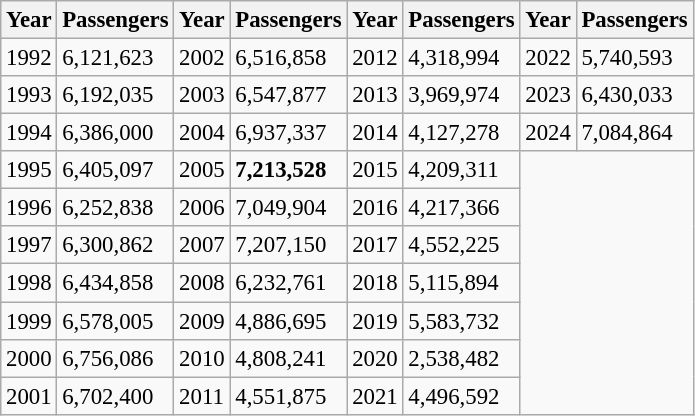<table class="wikitable sortable" style="font-size: 95%">
<tr>
<th>Year</th>
<th>Passengers</th>
<th>Year</th>
<th>Passengers</th>
<th>Year</th>
<th>Passengers</th>
<th>Year</th>
<th>Passengers</th>
</tr>
<tr>
<td>1992</td>
<td>6,121,623</td>
<td>2002</td>
<td>6,516,858</td>
<td>2012</td>
<td>4,318,994</td>
<td>2022</td>
<td>5,740,593</td>
</tr>
<tr>
<td>1993</td>
<td>6,192,035</td>
<td>2003</td>
<td>6,547,877</td>
<td>2013</td>
<td>3,969,974</td>
<td>2023</td>
<td>6,430,033</td>
</tr>
<tr>
<td>1994</td>
<td>6,386,000</td>
<td>2004</td>
<td>6,937,337</td>
<td>2014</td>
<td>4,127,278</td>
<td>2024</td>
<td>7,084,864</td>
</tr>
<tr>
<td>1995</td>
<td>6,405,097</td>
<td>2005</td>
<td><strong>7,213,528</strong></td>
<td>2015</td>
<td>4,209,311</td>
</tr>
<tr>
<td>1996</td>
<td>6,252,838</td>
<td>2006</td>
<td>7,049,904</td>
<td>2016</td>
<td>4,217,366</td>
</tr>
<tr>
<td>1997</td>
<td>6,300,862</td>
<td>2007</td>
<td>7,207,150</td>
<td>2017</td>
<td>4,552,225</td>
</tr>
<tr>
<td>1998</td>
<td>6,434,858</td>
<td>2008</td>
<td>6,232,761</td>
<td>2018</td>
<td>5,115,894</td>
</tr>
<tr>
<td>1999</td>
<td>6,578,005</td>
<td>2009</td>
<td>4,886,695</td>
<td>2019</td>
<td>5,583,732</td>
</tr>
<tr>
<td>2000</td>
<td>6,756,086</td>
<td>2010</td>
<td>4,808,241</td>
<td>2020</td>
<td>2,538,482</td>
</tr>
<tr>
<td>2001</td>
<td>6,702,400</td>
<td>2011</td>
<td>4,551,875</td>
<td>2021</td>
<td>4,496,592</td>
</tr>
</table>
